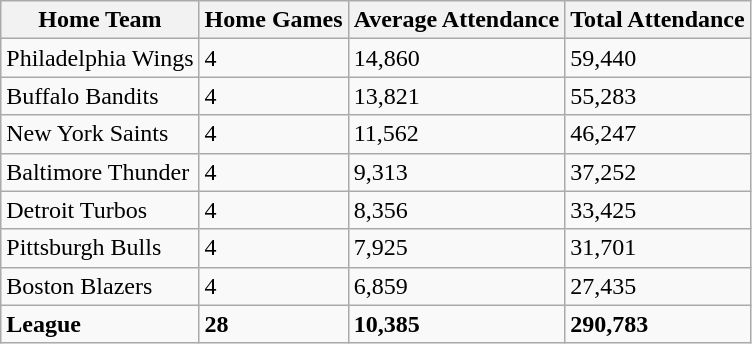<table class="wikitable sortable">
<tr>
<th>Home Team</th>
<th>Home Games</th>
<th>Average Attendance</th>
<th>Total Attendance</th>
</tr>
<tr>
<td>Philadelphia Wings</td>
<td>4</td>
<td>14,860</td>
<td>59,440</td>
</tr>
<tr>
<td>Buffalo Bandits</td>
<td>4</td>
<td>13,821</td>
<td>55,283</td>
</tr>
<tr>
<td>New York Saints</td>
<td>4</td>
<td>11,562</td>
<td>46,247</td>
</tr>
<tr>
<td>Baltimore Thunder</td>
<td>4</td>
<td>9,313</td>
<td>37,252</td>
</tr>
<tr>
<td>Detroit Turbos</td>
<td>4</td>
<td>8,356</td>
<td>33,425</td>
</tr>
<tr>
<td>Pittsburgh Bulls</td>
<td>4</td>
<td>7,925</td>
<td>31,701</td>
</tr>
<tr>
<td>Boston Blazers</td>
<td>4</td>
<td>6,859</td>
<td>27,435</td>
</tr>
<tr class="sortbottom">
<td><strong>League</strong></td>
<td><strong>28</strong></td>
<td><strong>10,385</strong></td>
<td><strong>290,783</strong></td>
</tr>
</table>
